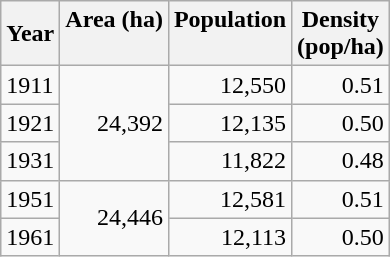<table class="wikitable">
<tr>
<th>Year</th>
<th>Area (ha)<br><br>
</th>
<th>Population<br><br>
</th>
<th>Density<br>(pop/ha)</th>
</tr>
<tr>
<td>1911</td>
<td style="text-align:right;" rowspan="3">24,392</td>
<td style="text-align:right;">12,550</td>
<td style="text-align:right;">0.51</td>
</tr>
<tr>
<td>1921</td>
<td style="text-align:right;">12,135</td>
<td style="text-align:right;">0.50</td>
</tr>
<tr>
<td>1931</td>
<td style="text-align:right;">11,822</td>
<td style="text-align:right;">0.48</td>
</tr>
<tr>
<td>1951</td>
<td style="text-align:right;" rowspan="2">24,446</td>
<td style="text-align:right;">12,581</td>
<td style="text-align:right;">0.51</td>
</tr>
<tr>
<td>1961</td>
<td style="text-align:right;">12,113</td>
<td style="text-align:right;">0.50</td>
</tr>
</table>
